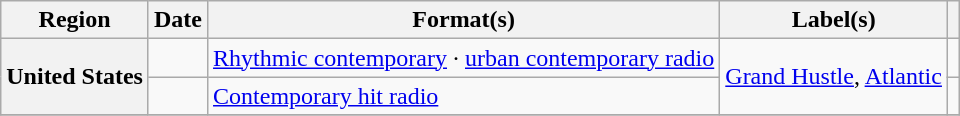<table class="wikitable plainrowheaders" style="text-align:left">
<tr>
<th scope="col">Region</th>
<th scope="col">Date</th>
<th scope="col">Format(s)</th>
<th scope="col">Label(s)</th>
<th scope="col"></th>
</tr>
<tr>
<th scope="row" rowspan="2">United States</th>
<td></td>
<td><a href='#'>Rhythmic contemporary</a> · <a href='#'>urban contemporary radio</a></td>
<td rowspan="2"><a href='#'>Grand Hustle</a>, <a href='#'>Atlantic</a></td>
<td></td>
</tr>
<tr>
<td></td>
<td><a href='#'>Contemporary hit radio</a></td>
<td></td>
</tr>
<tr>
</tr>
</table>
